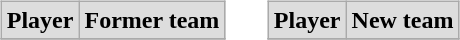<table cellspacing="10">
<tr>
<td valign="top"><br><table class="wikitable">
<tr align="center"  bgcolor="#dddddd">
<td><strong>Player</strong></td>
<td><strong>Former team</strong></td>
</tr>
<tr>
</tr>
</table>
</td>
<td valign="top"><br><table class="wikitable">
<tr align="center"  bgcolor="#dddddd">
<td><strong>Player</strong></td>
<td><strong>New team</strong></td>
</tr>
<tr>
</tr>
</table>
</td>
</tr>
</table>
